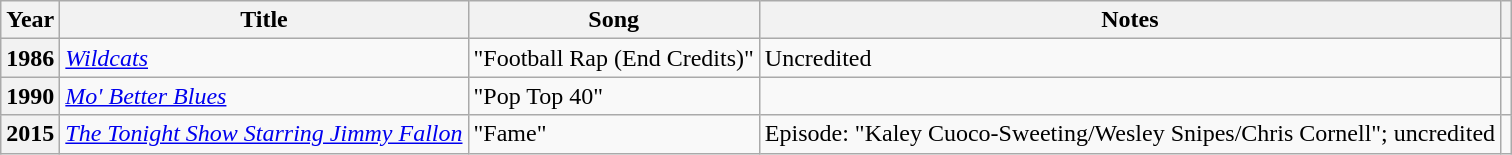<table class="wikitable plainrowheaders sortable" style="margin-right: 0;">
<tr>
<th scope="col">Year</th>
<th scope="col">Title</th>
<th scope="col">Song</th>
<th scope="col" class="unsortable">Notes</th>
<th scope="col" class="unsortable"></th>
</tr>
<tr>
<th scope=row>1986</th>
<td><em><a href='#'>Wildcats</a></em></td>
<td>"Football Rap (End Credits)"</td>
<td>Uncredited</td>
<td style="text-align: center;"></td>
</tr>
<tr>
<th scope=row>1990</th>
<td><em><a href='#'>Mo' Better Blues</a></em></td>
<td>"Pop Top 40"</td>
<td></td>
<td style="text-align: center;"></td>
</tr>
<tr>
<th scope=row>2015</th>
<td><em><a href='#'>The Tonight Show Starring Jimmy Fallon</a></em></td>
<td>"Fame"</td>
<td>Episode: "Kaley Cuoco-Sweeting/Wesley Snipes/Chris Cornell"; uncredited</td>
<td style="text-align: center;"></td>
</tr>
</table>
